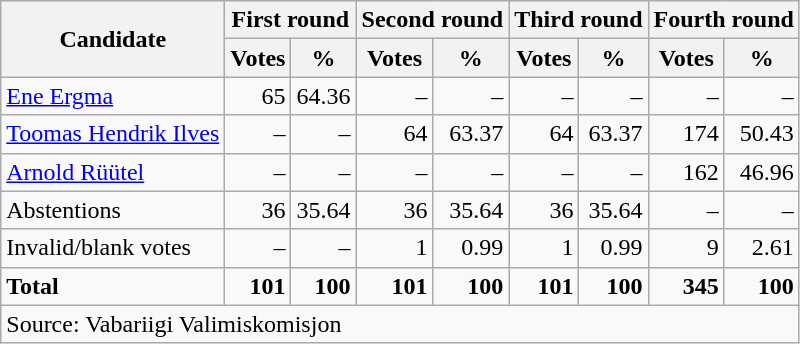<table class=wikitable style=text-align:right>
<tr>
<th rowspan=2>Candidate</th>
<th colspan=2>First round</th>
<th colspan=2>Second round</th>
<th colspan=2>Third round</th>
<th colspan=2>Fourth round</th>
</tr>
<tr>
<th>Votes</th>
<th>%</th>
<th>Votes</th>
<th>%</th>
<th>Votes</th>
<th>%</th>
<th>Votes</th>
<th>%</th>
</tr>
<tr>
<td align=left><a href='#'>Ene Ergma</a></td>
<td>65</td>
<td>64.36</td>
<td>–</td>
<td>–</td>
<td>–</td>
<td>–</td>
<td>–</td>
<td>–</td>
</tr>
<tr>
<td align=left><a href='#'>Toomas Hendrik Ilves</a></td>
<td>–</td>
<td>–</td>
<td>64</td>
<td>63.37</td>
<td>64</td>
<td>63.37</td>
<td>174</td>
<td>50.43</td>
</tr>
<tr>
<td align=left><a href='#'>Arnold Rüütel</a></td>
<td>–</td>
<td>–</td>
<td>–</td>
<td>–</td>
<td>–</td>
<td>–</td>
<td>162</td>
<td>46.96</td>
</tr>
<tr>
<td align=left>Abstentions</td>
<td>36</td>
<td>35.64</td>
<td>36</td>
<td>35.64</td>
<td>36</td>
<td>35.64</td>
<td>–</td>
<td>–</td>
</tr>
<tr>
<td align=left>Invalid/blank votes</td>
<td>–</td>
<td>–</td>
<td>1</td>
<td>0.99</td>
<td>1</td>
<td>0.99</td>
<td>9</td>
<td>2.61</td>
</tr>
<tr>
<td align=left><strong>Total</strong></td>
<td><strong>101</strong></td>
<td><strong>100</strong></td>
<td><strong>101</strong></td>
<td><strong>100</strong></td>
<td><strong>101</strong></td>
<td><strong>100</strong></td>
<td><strong>345</strong></td>
<td><strong>100</strong></td>
</tr>
<tr>
<td align=left colspan=9>Source: Vabariigi Valimiskomisjon</td>
</tr>
</table>
